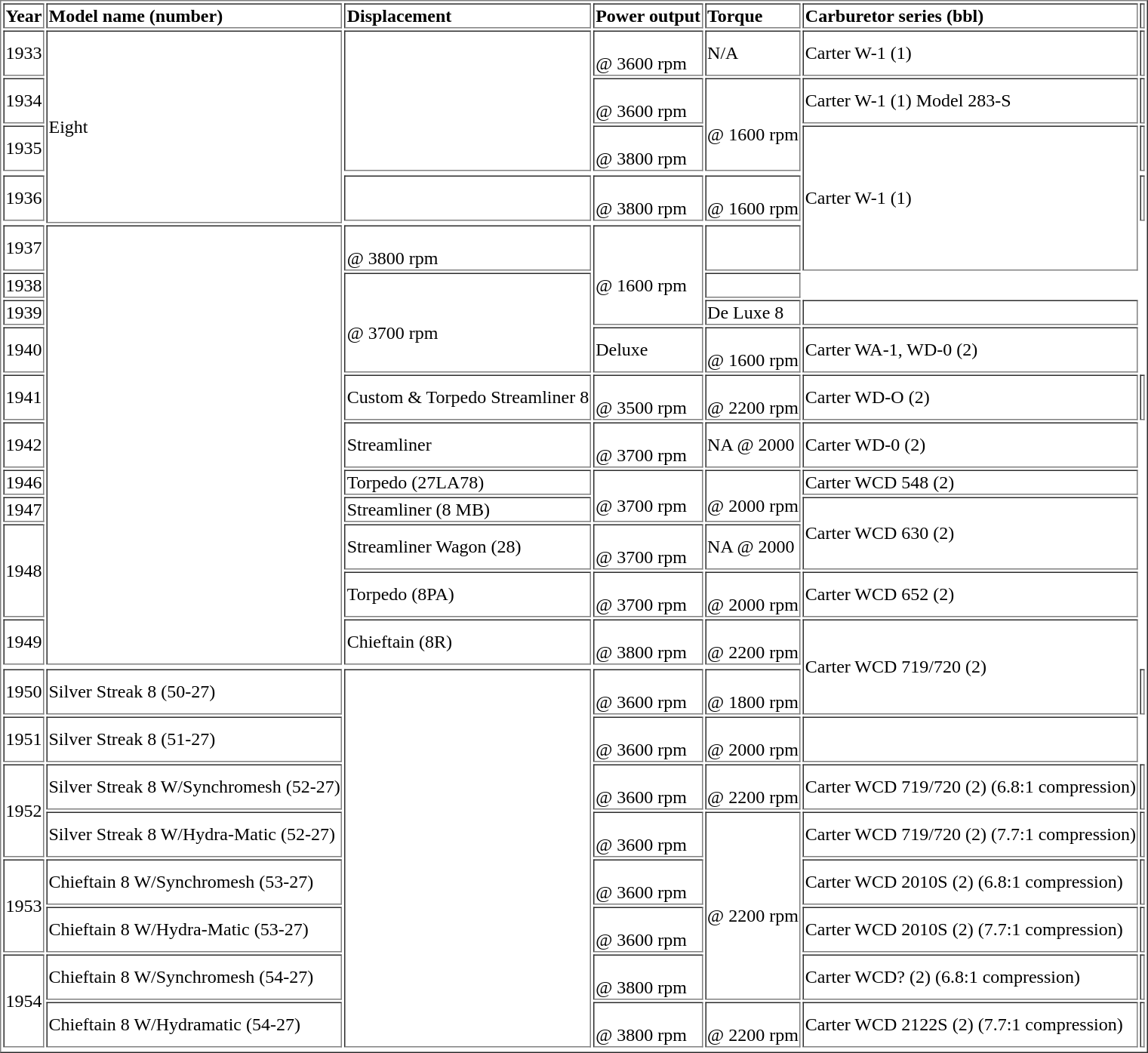<table border=1>
<tr>
<td><strong>Year</strong></td>
<td><strong>Model name (number)</strong></td>
<td><strong>Displacement</strong></td>
<td><strong>Power output</strong></td>
<td><strong>Torque</strong></td>
<td><strong>Carburetor series (bbl)</strong></td>
<td></td>
</tr>
<tr>
<td>1933</td>
<td rowspan=6>Eight</td>
<td rowspan=3></td>
<td><br>@ 3600 rpm</td>
<td>N/A</td>
<td>Carter W-1 (1)</td>
<td></td>
</tr>
<tr>
<td>1934</td>
<td><br>@ 3600 rpm</td>
<td rowspan=2><br>@ 1600 rpm</td>
<td>Carter W-1 (1) Model 283-S</td>
<td></td>
</tr>
<tr>
<td>1935</td>
<td><br>@ 3800 rpm</td>
<td rowspan=5>Carter W-1 (1)</td>
<td></td>
</tr>
<tr>
</tr>
<tr>
<td>1936</td>
<td></td>
<td><br>@ 3800 rpm</td>
<td><br>@ 1600 rpm</td>
<td></td>
</tr>
<tr>
</tr>
<tr>
<td>1937</td>
<td rowspan=11></td>
<td><br>@ 3800 rpm</td>
<td rowspan=3><br>@ 1600 rpm</td>
<td></td>
</tr>
<tr>
<td>1938</td>
<td rowspan=3><br>@ 3700 rpm</td>
<td></td>
</tr>
<tr>
<td>1939</td>
<td>De Luxe 8</td>
<td></td>
</tr>
<tr>
<td>1940</td>
<td>Deluxe</td>
<td><br>@ 1600 rpm</td>
<td>Carter WA-1, WD-0 (2)</td>
</tr>
<tr>
<td>1941</td>
<td>Custom & Torpedo Streamliner 8</td>
<td><br>@ 3500 rpm</td>
<td><br>@ 2200 rpm</td>
<td>Carter WD-O (2)</td>
<td></td>
</tr>
<tr>
<td>1942</td>
<td>Streamliner</td>
<td><br>@ 3700 rpm</td>
<td>NA @ 2000</td>
<td>Carter WD-0 (2)</td>
</tr>
<tr>
<td>1946</td>
<td>Torpedo (27LA78)</td>
<td rowspan=2><br>@ 3700 rpm</td>
<td rowspan=2><br>@ 2000 rpm</td>
<td>Carter WCD 548 (2)</td>
</tr>
<tr>
<td>1947</td>
<td>Streamliner (8 MB)</td>
<td rowspan=2>Carter WCD 630 (2)</td>
</tr>
<tr>
<td rowspan=2>1948</td>
<td>Streamliner Wagon (28)</td>
<td><br>@ 3700 rpm</td>
<td>NA @ 2000</td>
</tr>
<tr>
<td>Torpedo (8PA)</td>
<td><br>@ 3700 rpm</td>
<td><br>@ 2000 rpm</td>
<td>Carter WCD 652 (2)</td>
</tr>
<tr>
<td>1949</td>
<td>Chieftain (8R)</td>
<td><br>@ 3800 rpm</td>
<td><br>@ 2200 rpm</td>
<td rowspan=3>Carter WCD 719/720 (2)</td>
</tr>
<tr>
</tr>
<tr>
<td>1950</td>
<td>Silver Streak 8 (50-27)</td>
<td rowspan=8></td>
<td><br>@ 3600 rpm</td>
<td><br>@ 1800 rpm</td>
<td></td>
</tr>
<tr>
<td>1951</td>
<td>Silver Streak 8 (51-27)</td>
<td><br>@ 3600 rpm</td>
<td><br>@ 2000 rpm</td>
<td></td>
</tr>
<tr>
<td rowspan=2>1952</td>
<td>Silver Streak 8 W/Synchromesh (52-27)</td>
<td><br>@ 3600 rpm</td>
<td><br>@ 2200 rpm</td>
<td>Carter WCD 719/720 (2) (6.8:1 compression)</td>
<td></td>
</tr>
<tr>
<td>Silver Streak 8 W/Hydra-Matic (52-27)</td>
<td><br>@ 3600 rpm</td>
<td rowspan=4><br>@ 2200 rpm</td>
<td>Carter WCD 719/720 (2) (7.7:1 compression)</td>
<td></td>
</tr>
<tr>
<td rowspan=2>1953</td>
<td>Chieftain 8 W/Synchromesh (53-27)</td>
<td><br>@ 3600 rpm</td>
<td>Carter WCD 2010S (2) (6.8:1 compression)</td>
<td></td>
</tr>
<tr>
<td>Chieftain 8 W/Hydra-Matic (53-27)</td>
<td><br>@ 3600 rpm</td>
<td>Carter WCD 2010S (2) (7.7:1 compression)</td>
<td></td>
</tr>
<tr>
<td rowspan=2>1954</td>
<td>Chieftain 8 W/Synchromesh (54-27)</td>
<td><br>@ 3800 rpm</td>
<td>Carter WCD? (2) (6.8:1 compression)</td>
<td></td>
</tr>
<tr>
<td>Chieftain 8 W/Hydramatic (54-27)</td>
<td><br>@ 3800 rpm</td>
<td><br>@ 2200 rpm</td>
<td>Carter WCD 2122S (2) (7.7:1 compression)</td>
<td></td>
</tr>
<tr>
</tr>
</table>
